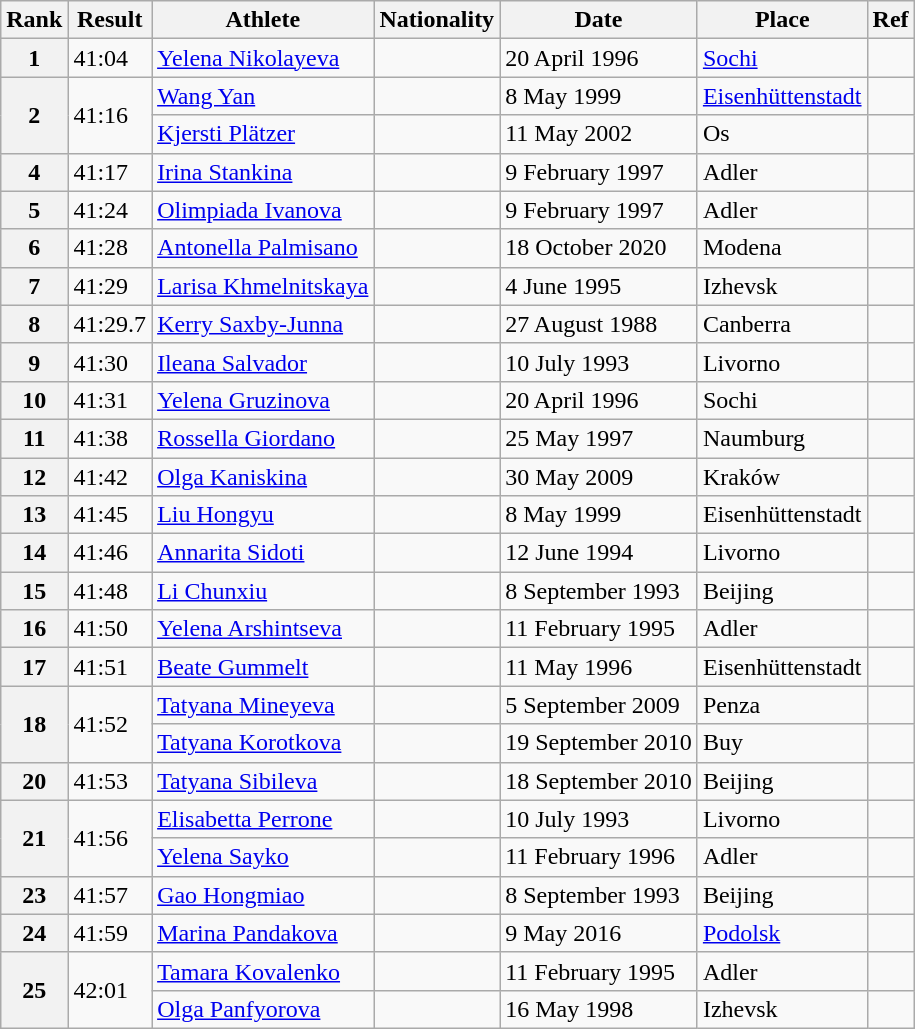<table class="wikitable">
<tr>
<th>Rank</th>
<th>Result</th>
<th>Athlete</th>
<th>Nationality</th>
<th>Date</th>
<th>Place</th>
<th>Ref</th>
</tr>
<tr>
<th>1</th>
<td>41:04</td>
<td><a href='#'>Yelena Nikolayeva</a></td>
<td></td>
<td>20 April 1996</td>
<td><a href='#'>Sochi</a></td>
<td></td>
</tr>
<tr>
<th rowspan=2>2</th>
<td rowspan=2>41:16</td>
<td><a href='#'>Wang Yan</a></td>
<td></td>
<td>8 May 1999</td>
<td><a href='#'>Eisenhüttenstadt</a></td>
<td></td>
</tr>
<tr>
<td><a href='#'>Kjersti Plätzer</a></td>
<td></td>
<td>11 May 2002</td>
<td>Os</td>
<td></td>
</tr>
<tr>
<th>4</th>
<td>41:17</td>
<td><a href='#'>Irina Stankina</a></td>
<td></td>
<td>9 February 1997</td>
<td>Adler</td>
<td></td>
</tr>
<tr>
<th>5</th>
<td>41:24</td>
<td><a href='#'>Olimpiada Ivanova</a></td>
<td></td>
<td>9 February 1997</td>
<td>Adler</td>
<td></td>
</tr>
<tr>
<th>6</th>
<td>41:28</td>
<td><a href='#'>Antonella Palmisano</a></td>
<td></td>
<td>18 October 2020</td>
<td>Modena</td>
<td></td>
</tr>
<tr>
<th>7</th>
<td>41:29</td>
<td><a href='#'>Larisa Khmelnitskaya</a></td>
<td></td>
<td>4 June 1995</td>
<td>Izhevsk</td>
<td></td>
</tr>
<tr>
<th>8</th>
<td>41:29.7</td>
<td><a href='#'>Kerry Saxby-Junna</a></td>
<td></td>
<td>27 August 1988</td>
<td>Canberra</td>
<td></td>
</tr>
<tr>
<th>9</th>
<td>41:30</td>
<td><a href='#'>Ileana Salvador</a></td>
<td></td>
<td>10 July 1993</td>
<td>Livorno</td>
<td></td>
</tr>
<tr>
<th>10</th>
<td>41:31</td>
<td><a href='#'>Yelena Gruzinova</a></td>
<td></td>
<td>20 April 1996</td>
<td>Sochi</td>
<td></td>
</tr>
<tr>
<th>11</th>
<td>41:38</td>
<td><a href='#'>Rossella Giordano</a></td>
<td></td>
<td>25 May 1997</td>
<td>Naumburg</td>
<td></td>
</tr>
<tr>
<th>12</th>
<td>41:42</td>
<td><a href='#'>Olga Kaniskina</a></td>
<td></td>
<td>30 May 2009</td>
<td>Kraków</td>
<td></td>
</tr>
<tr>
<th>13</th>
<td>41:45</td>
<td><a href='#'>Liu Hongyu</a></td>
<td></td>
<td>8 May 1999</td>
<td>Eisenhüttenstadt</td>
<td></td>
</tr>
<tr>
<th>14</th>
<td>41:46</td>
<td><a href='#'>Annarita Sidoti</a></td>
<td></td>
<td>12 June 1994</td>
<td>Livorno</td>
<td></td>
</tr>
<tr>
<th>15</th>
<td>41:48</td>
<td><a href='#'>Li Chunxiu</a></td>
<td></td>
<td>8 September 1993</td>
<td>Beijing</td>
<td></td>
</tr>
<tr>
<th>16</th>
<td>41:50</td>
<td><a href='#'>Yelena Arshintseva</a></td>
<td></td>
<td>11 February 1995</td>
<td>Adler</td>
<td></td>
</tr>
<tr>
<th>17</th>
<td>41:51</td>
<td><a href='#'>Beate Gummelt</a></td>
<td></td>
<td>11 May 1996</td>
<td>Eisenhüttenstadt</td>
<td></td>
</tr>
<tr>
<th rowspan=2>18</th>
<td rowspan=2>41:52</td>
<td><a href='#'>Tatyana Mineyeva</a></td>
<td></td>
<td>5 September 2009</td>
<td>Penza</td>
<td></td>
</tr>
<tr>
<td><a href='#'>Tatyana Korotkova</a></td>
<td></td>
<td>19 September 2010</td>
<td>Buy</td>
<td></td>
</tr>
<tr>
<th>20</th>
<td>41:53</td>
<td><a href='#'>Tatyana Sibileva</a></td>
<td></td>
<td>18 September 2010</td>
<td>Beijing</td>
<td></td>
</tr>
<tr>
<th rowspan=2>21</th>
<td rowspan=2>41:56</td>
<td><a href='#'>Elisabetta Perrone</a></td>
<td></td>
<td>10 July 1993</td>
<td>Livorno</td>
<td></td>
</tr>
<tr>
<td><a href='#'>Yelena Sayko</a></td>
<td></td>
<td>11 February 1996</td>
<td>Adler</td>
<td></td>
</tr>
<tr>
<th>23</th>
<td>41:57</td>
<td><a href='#'>Gao Hongmiao</a></td>
<td></td>
<td>8 September 1993</td>
<td>Beijing</td>
<td></td>
</tr>
<tr>
<th>24</th>
<td>41:59</td>
<td><a href='#'>Marina Pandakova</a></td>
<td></td>
<td>9 May 2016</td>
<td><a href='#'>Podolsk</a></td>
<td></td>
</tr>
<tr>
<th rowspan=2>25</th>
<td rowspan=2>42:01</td>
<td><a href='#'>Tamara Kovalenko</a></td>
<td></td>
<td>11 February 1995</td>
<td>Adler</td>
<td></td>
</tr>
<tr>
<td><a href='#'>Olga Panfyorova</a></td>
<td></td>
<td>16 May 1998</td>
<td>Izhevsk</td>
<td></td>
</tr>
</table>
